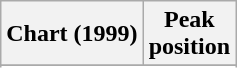<table class="wikitable sortable">
<tr>
<th align="left">Chart (1999)</th>
<th align="center">Peak<br>position</th>
</tr>
<tr>
</tr>
<tr>
</tr>
<tr>
</tr>
</table>
